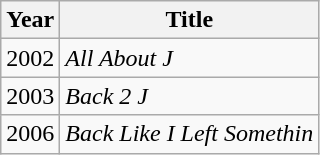<table class="wikitable">
<tr>
<th>Year</th>
<th>Title</th>
</tr>
<tr>
<td>2002</td>
<td><em>All About J</em></td>
</tr>
<tr>
<td>2003</td>
<td><em>Back 2 J</em></td>
</tr>
<tr>
<td>2006</td>
<td><em>Back Like I Left Somethin<strong></td>
</tr>
</table>
